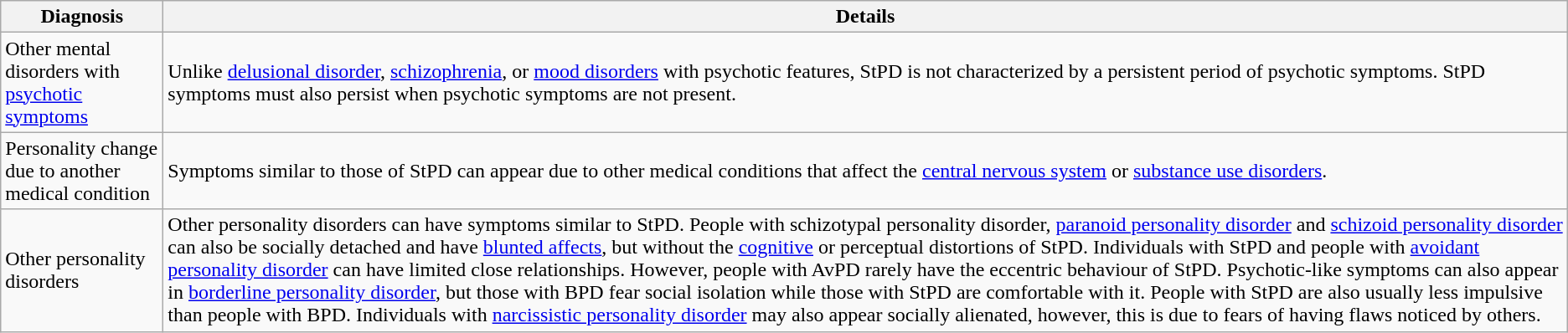<table class="wikitable">
<tr>
<th>Diagnosis</th>
<th>Details</th>
</tr>
<tr>
<td>Other mental disorders with <a href='#'>psychotic symptoms</a></td>
<td>Unlike <a href='#'>delusional disorder</a>, <a href='#'>schizophrenia</a>, or <a href='#'>mood disorders</a> with psychotic features, StPD is not characterized by a persistent period of psychotic symptoms. StPD symptoms must also persist when psychotic symptoms are not present.</td>
</tr>
<tr>
<td>Personality change due to another medical condition</td>
<td>Symptoms similar to those of StPD can appear due to other medical conditions that affect the <a href='#'>central nervous system</a> or <a href='#'>substance use disorders</a>.</td>
</tr>
<tr>
<td>Other personality disorders</td>
<td>Other personality disorders can have symptoms similar to StPD. People with schizotypal personality disorder, <a href='#'>paranoid personality disorder</a> and <a href='#'>schizoid personality disorder</a> can also be socially detached and have <a href='#'>blunted affects</a>, but without the <a href='#'>cognitive</a> or perceptual distortions of StPD. Individuals with StPD and people with <a href='#'>avoidant personality disorder</a> can have limited close relationships. However, people with AvPD rarely have the eccentric behaviour of StPD. Psychotic-like symptoms can also appear in <a href='#'>borderline personality disorder</a>, but those with BPD fear social isolation while those with StPD are comfortable with it. People with StPD are also usually less impulsive than people with BPD. Individuals with <a href='#'>narcissistic personality disorder</a> may also appear socially alienated, however, this is due to fears of having flaws noticed by others.</td>
</tr>
</table>
